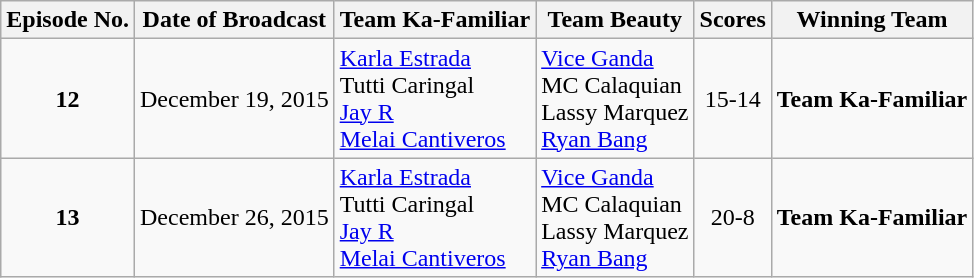<table class="wikitable">
<tr>
<th>Episode No.</th>
<th>Date of Broadcast</th>
<th>Team Ka-Familiar</th>
<th>Team Beauty</th>
<th>Scores</th>
<th>Winning Team</th>
</tr>
<tr>
<td align="center"><strong>12</strong></td>
<td align="center">December 19, 2015</td>
<td><a href='#'>Karla Estrada</a><br>Tutti Caringal<br><a href='#'>Jay R</a><br><a href='#'>Melai Cantiveros</a></td>
<td><a href='#'>Vice Ganda</a><br>MC Calaquian<br>Lassy Marquez<br><a href='#'>Ryan Bang</a></td>
<td align="center">15-14</td>
<td align="center"><strong>Team Ka-Familiar</strong></td>
</tr>
<tr>
<td align="center"><strong>13</strong></td>
<td align="center">December 26, 2015</td>
<td><a href='#'>Karla Estrada</a><br>Tutti Caringal<br><a href='#'>Jay R</a><br><a href='#'>Melai Cantiveros</a></td>
<td><a href='#'>Vice Ganda</a><br>MC Calaquian<br>Lassy Marquez<br><a href='#'>Ryan Bang</a></td>
<td align="center">20-8</td>
<td align="center"><strong>Team Ka-Familiar</strong></td>
</tr>
</table>
